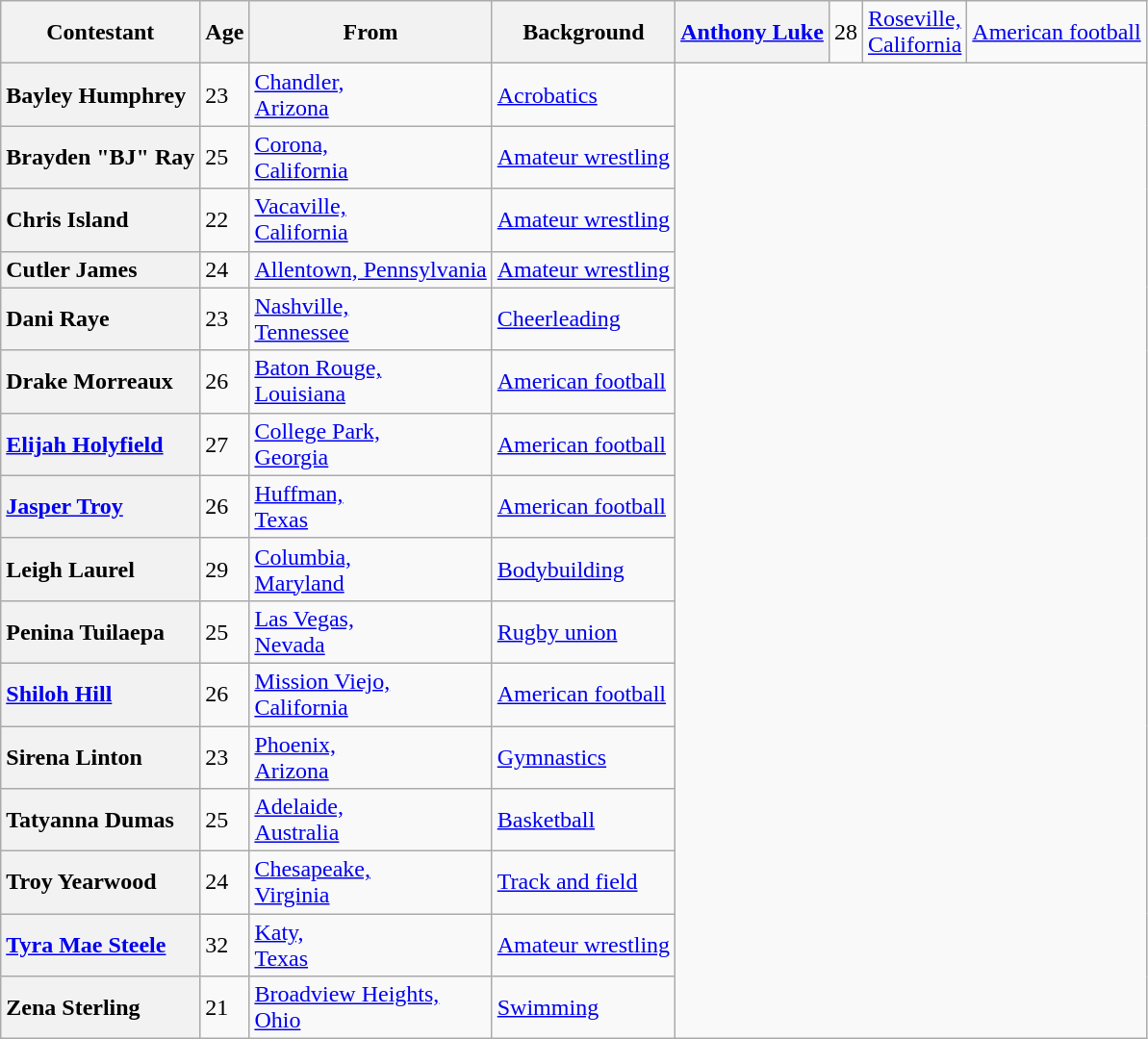<table class="wikitable sortable" style="text-align:left;">
<tr>
<th scope="col">Contestant</th>
<th scope="col">Age</th>
<th scope="col">From</th>
<th scope="col">Background</th>
<th scope="col" style=text-align:left><a href='#'>Anthony Luke</a></th>
<td>28</td>
<td><a href='#'>Roseville,<br>California</a></td>
<td><a href='#'>American football</a></td>
</tr>
<tr>
<th scope="row" style=text-align:left>Bayley Humphrey</th>
<td>23</td>
<td><a href='#'>Chandler,<br>Arizona</a></td>
<td><a href='#'>Acrobatics</a></td>
</tr>
<tr>
<th scope="row" style=text-align:left>Brayden "BJ" Ray</th>
<td>25</td>
<td><a href='#'>Corona,<br>California</a></td>
<td><a href='#'>Amateur wrestling</a></td>
</tr>
<tr>
<th scope="row" style=text-align:left>Chris Island</th>
<td>22</td>
<td><a href='#'>Vacaville,<br>California</a></td>
<td><a href='#'>Amateur wrestling</a></td>
</tr>
<tr>
<th scope="row" style=text-align:left>Cutler James</th>
<td>24</td>
<td><a href='#'>Allentown, Pennsylvania</a></td>
<td><a href='#'>Amateur wrestling</a></td>
</tr>
<tr>
<th scope="row" style=text-align:left>Dani Raye</th>
<td>23</td>
<td><a href='#'>Nashville,<br>Tennessee</a></td>
<td><a href='#'>Cheerleading</a></td>
</tr>
<tr>
<th scope="row" style=text-align:left>Drake Morreaux</th>
<td>26</td>
<td><a href='#'>Baton Rouge,<br>Louisiana</a></td>
<td><a href='#'>American football</a></td>
</tr>
<tr>
<th scope="row" style=text-align:left><a href='#'>Elijah Holyfield</a></th>
<td>27</td>
<td><a href='#'>College Park,<br>Georgia</a></td>
<td><a href='#'>American football</a></td>
</tr>
<tr>
<th scope="row" style=text-align:left><a href='#'>Jasper Troy</a></th>
<td>26</td>
<td><a href='#'>Huffman,<br>Texas</a></td>
<td><a href='#'>American football</a></td>
</tr>
<tr>
<th scope="row" style=text-align:left>Leigh Laurel</th>
<td>29</td>
<td><a href='#'>Columbia,<br>Maryland</a></td>
<td><a href='#'>Bodybuilding</a></td>
</tr>
<tr>
<th scope="row" style=text-align:left>Penina Tuilaepa</th>
<td>25</td>
<td><a href='#'>Las Vegas,<br>Nevada</a></td>
<td><a href='#'>Rugby union</a></td>
</tr>
<tr>
<th scope="row" style=text-align:left><a href='#'>Shiloh Hill</a></th>
<td>26</td>
<td><a href='#'>Mission Viejo,<br>California</a></td>
<td><a href='#'>American football</a></td>
</tr>
<tr>
<th scope="row" style=text-align:left>Sirena Linton</th>
<td>23</td>
<td><a href='#'>Phoenix,<br>Arizona</a></td>
<td><a href='#'>Gymnastics</a></td>
</tr>
<tr>
<th scope="row" style=text-align:left>Tatyanna Dumas</th>
<td>25</td>
<td><a href='#'>Adelaide,<br>Australia</a></td>
<td><a href='#'>Basketball</a></td>
</tr>
<tr>
<th scope="row" style=text-align:left>Troy Yearwood</th>
<td>24</td>
<td><a href='#'>Chesapeake,<br>Virginia</a></td>
<td><a href='#'>Track and field</a></td>
</tr>
<tr>
<th scope="row" style=text-align:left><a href='#'>Tyra Mae Steele</a></th>
<td>32</td>
<td><a href='#'>Katy,<br>Texas</a></td>
<td><a href='#'>Amateur wrestling</a></td>
</tr>
<tr>
<th scope="row" style=text-align:left>Zena Sterling</th>
<td>21</td>
<td><a href='#'>Broadview Heights,<br>Ohio</a></td>
<td><a href='#'>Swimming</a></td>
</tr>
</table>
